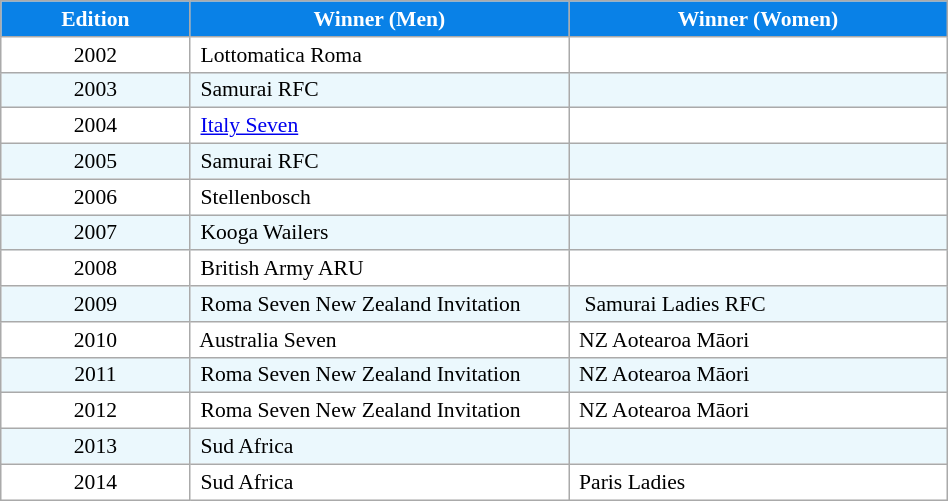<table class="wikitable" style="font-size:90%; width:50%">
<tr>
<th width="20%" style="background:#0981E7;color:#FFFFFF">Edition</th>
<th width="40%" style="background:#0981E7;color:#FFFFFF">Winner (Men)</th>
<th width="40%" style="background:#0981E7;color:#FFFFFF">Winner (Women)</th>
</tr>
<tr bgcolor="#FFFFFF">
<td align="center">2002</td>
<td> Lottomatica Roma</td>
<td> </td>
</tr>
<tr bgcolor="#EBF8FD">
<td align="center">2003</td>
<td> Samurai RFC</td>
<td> </td>
</tr>
<tr bgcolor="#FFFFFF">
<td align="center">2004</td>
<td> <a href='#'>Italy Seven</a></td>
<td> </td>
</tr>
<tr bgcolor="#EBF8FD">
<td align="center">2005</td>
<td> Samurai RFC</td>
<td> </td>
</tr>
<tr bgcolor="#FFFFFF">
<td align="center">2006</td>
<td> Stellenbosch</td>
<td> </td>
</tr>
<tr bgcolor="#EBF8FD">
<td align="center">2007</td>
<td> Kooga Wailers</td>
<td> </td>
</tr>
<tr bgcolor="#FFFFFF">
<td align="center">2008</td>
<td> British Army ARU</td>
<td> </td>
</tr>
<tr bgcolor="#EBF8FD">
<td align="center">2009</td>
<td> Roma Seven New Zealand Invitation</td>
<td>  Samurai Ladies RFC</td>
</tr>
<tr bgcolor="#FFFFFF">
<td align="center">2010</td>
<td> Australia Seven</td>
<td> NZ Aotearoa Māori</td>
</tr>
<tr bgcolor="#EBF8FD">
<td align="center">2011</td>
<td> Roma Seven New Zealand Invitation</td>
<td> NZ Aotearoa Māori</td>
</tr>
<tr bgcolor="#FFFFFF">
<td align="center">2012</td>
<td> Roma Seven New Zealand Invitation</td>
<td> NZ Aotearoa Māori</td>
</tr>
<tr bgcolor="#EBF8FD">
<td align="center">2013</td>
<td> Sud Africa</td>
<td> </td>
</tr>
<tr bgcolor="#FFFFFF">
<td align="center">2014</td>
<td> Sud Africa</td>
<td> Paris Ladies</td>
</tr>
</table>
